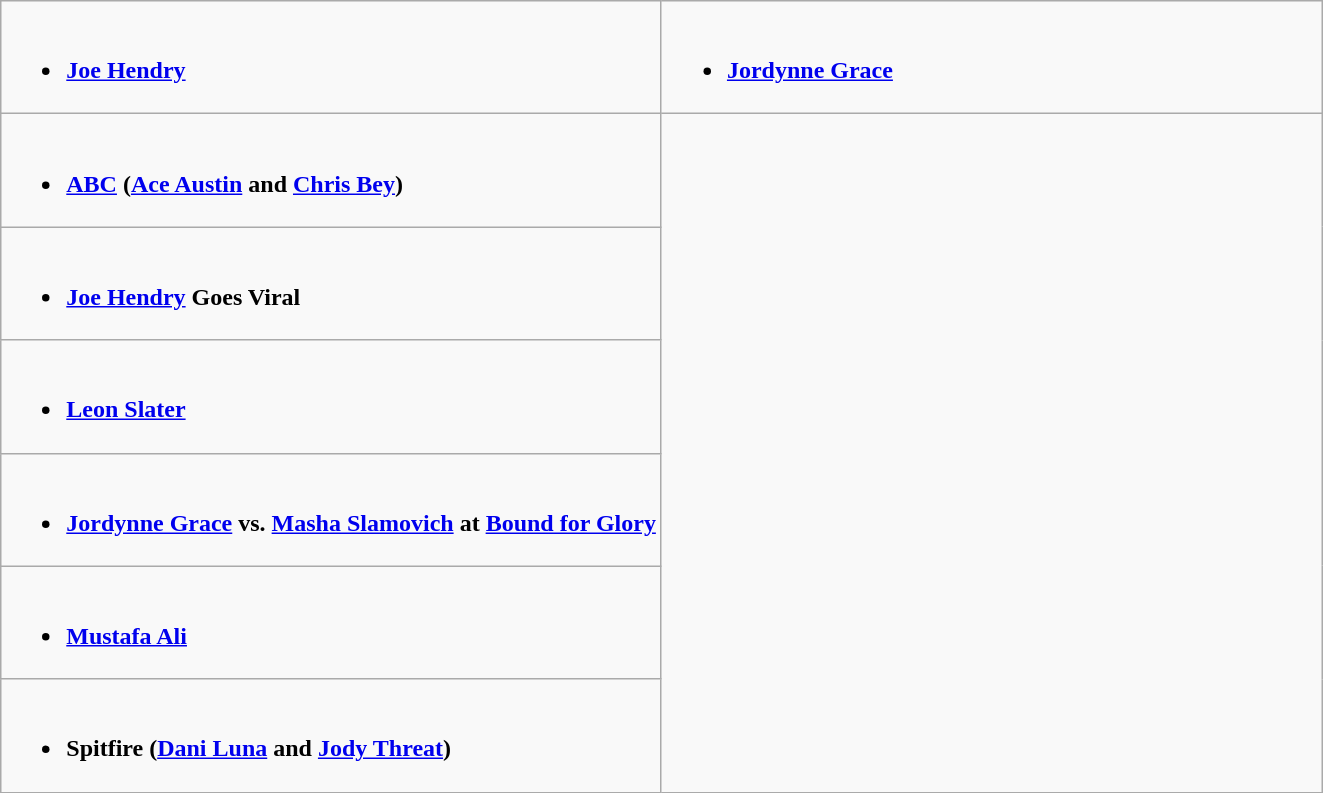<table class="wikitable">
<tr>
<td style="vertical-align:top;" width="50%"><br><ul><li><strong><a href='#'>Joe Hendry</a></strong></li></ul></td>
<td style="vertical-align:top;" width="50%"><br><ul><li><strong><a href='#'>Jordynne Grace</a></strong></li></ul></td>
</tr>
<tr>
<td style="vertical-align:top;" width="50%"><br><ul><li><strong><a href='#'>ABC</a> (<a href='#'>Ace Austin</a> and <a href='#'>Chris Bey</a>)</strong></li></ul></td>
</tr>
<tr>
<td style="vertical-align:top;" width="50%"><br><ul><li><strong><a href='#'>Joe Hendry</a> Goes Viral</strong></li></ul></td>
</tr>
<tr>
<td style="vertical-align:top;" width="50%"><br><ul><li><strong><a href='#'>Leon Slater</a></strong></li></ul></td>
</tr>
<tr>
<td style="vertical-align:top;" width="50%"><br><ul><li><strong><a href='#'>Jordynne Grace</a> vs. <a href='#'>Masha Slamovich</a> at <a href='#'>Bound for Glory</a></strong></li></ul></td>
</tr>
<tr>
<td style="vertical-align:top;" width="50%"><br><ul><li><strong><a href='#'>Mustafa Ali</a></strong></li></ul></td>
</tr>
<tr>
<td style="vertical-align:top;" width="50%"><br><ul><li><strong>Spitfire (<a href='#'>Dani Luna</a> and <a href='#'>Jody Threat</a>)</strong></li></ul></td>
</tr>
</table>
